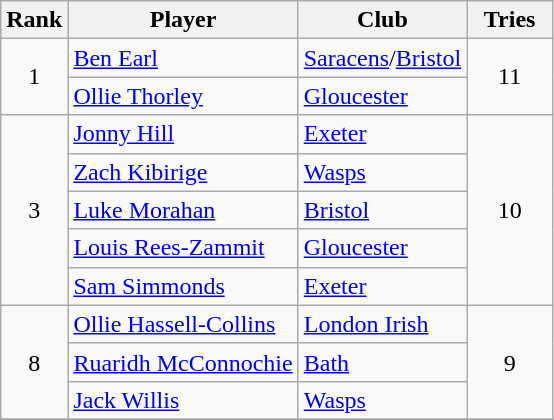<table class="wikitable" style="text-align:center">
<tr>
<th>Rank</th>
<th>Player</th>
<th>Club</th>
<th style="width:50px;">Tries</th>
</tr>
<tr>
<td rowspan=2>1</td>
<td align=left> <a href='#'>Ben Earl</a></td>
<td align=left><a href='#'>Saracens</a>/<a href='#'>Bristol</a></td>
<td rowspan=2>11</td>
</tr>
<tr>
<td align=left> <a href='#'>Ollie Thorley</a></td>
<td align=left><a href='#'>Gloucester</a></td>
</tr>
<tr>
<td rowspan=5>3</td>
<td align=left> <a href='#'>Jonny Hill</a></td>
<td align=left><a href='#'>Exeter</a></td>
<td rowspan=5>10</td>
</tr>
<tr>
<td align=left> <a href='#'>Zach Kibirige</a></td>
<td align=left><a href='#'>Wasps</a></td>
</tr>
<tr>
<td align=left> <a href='#'>Luke Morahan</a></td>
<td align=left><a href='#'>Bristol</a></td>
</tr>
<tr>
<td align=left> <a href='#'>Louis Rees-Zammit</a></td>
<td align=left><a href='#'>Gloucester</a></td>
</tr>
<tr>
<td align=left> <a href='#'>Sam Simmonds</a></td>
<td align=left><a href='#'>Exeter</a></td>
</tr>
<tr>
<td rowspan=3>8</td>
<td align=left> <a href='#'>Ollie Hassell-Collins</a></td>
<td align=left><a href='#'>London Irish</a></td>
<td rowspan=3>9</td>
</tr>
<tr>
<td align=left> <a href='#'>Ruaridh McConnochie</a></td>
<td align=left><a href='#'>Bath</a></td>
</tr>
<tr>
<td align=left> <a href='#'>Jack Willis</a></td>
<td align=left><a href='#'>Wasps</a></td>
</tr>
<tr>
</tr>
</table>
